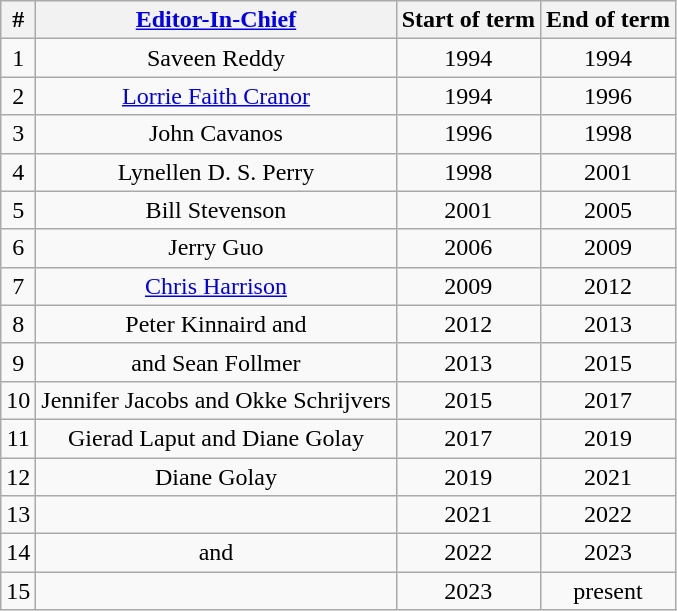<table class=wikitable style="text-align:center">
<tr>
<th>#</th>
<th><a href='#'>Editor-In-Chief</a></th>
<th>Start of term</th>
<th>End of term</th>
</tr>
<tr>
<td>1</td>
<td>Saveen Reddy</td>
<td>1994</td>
<td>1994</td>
</tr>
<tr>
<td>2</td>
<td><a href='#'>Lorrie Faith Cranor</a></td>
<td>1994</td>
<td>1996</td>
</tr>
<tr>
<td>3</td>
<td>John Cavanos</td>
<td>1996</td>
<td>1998</td>
</tr>
<tr>
<td>4</td>
<td>Lynellen D. S. Perry</td>
<td>1998</td>
<td>2001</td>
</tr>
<tr>
<td>5</td>
<td>Bill Stevenson</td>
<td>2001</td>
<td>2005</td>
</tr>
<tr>
<td>6</td>
<td>Jerry Guo</td>
<td>2006</td>
<td>2009</td>
</tr>
<tr>
<td>7</td>
<td><a href='#'>Chris Harrison</a></td>
<td>2009</td>
<td>2012</td>
</tr>
<tr>
<td>8</td>
<td>Peter Kinnaird and </td>
<td>2012</td>
<td>2013</td>
</tr>
<tr>
<td>9</td>
<td> and Sean Follmer</td>
<td>2013</td>
<td>2015</td>
</tr>
<tr>
<td>10</td>
<td>Jennifer Jacobs and Okke Schrijvers</td>
<td>2015</td>
<td>2017</td>
</tr>
<tr>
<td>11</td>
<td>Gierad Laput and Diane Golay</td>
<td>2017</td>
<td>2019</td>
</tr>
<tr>
<td>12</td>
<td>Diane Golay</td>
<td>2019</td>
<td>2021</td>
</tr>
<tr>
<td>13</td>
<td></td>
<td>2021</td>
<td>2022</td>
</tr>
<tr>
<td>14</td>
<td> and </td>
<td>2022</td>
<td>2023</td>
</tr>
<tr>
<td>15</td>
<td></td>
<td>2023</td>
<td>present</td>
</tr>
</table>
